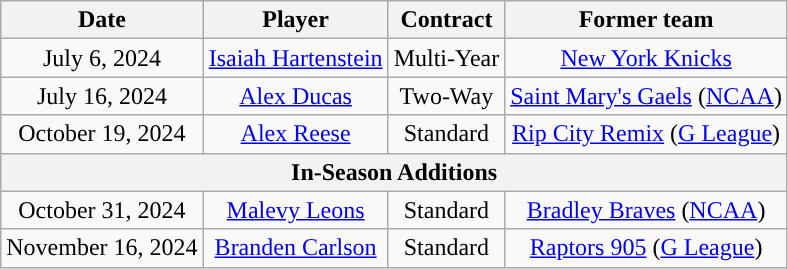<table class="wikitable" style="text-align: center">
<tr>
<th>Date</th>
<th>Player</th>
<th>Contract</th>
<th>Former team</th>
</tr>
<tr style="text-align: center">
<td>July 6, 2024</td>
<td><a href='#'>Isaiah Hartenstein</a></td>
<td>Multi-Year</td>
<td><a href='#'>New York Knicks</a></td>
</tr>
<tr style="text-align: center">
<td>July 16, 2024</td>
<td><a href='#'>Alex Ducas</a></td>
<td>Two-Way</td>
<td> <a href='#'>Saint Mary's Gaels</a> (<a href='#'>NCAA</a>)</td>
</tr>
<tr style="text-align: center">
<td>October 19, 2024</td>
<td><a href='#'>Alex Reese</a></td>
<td>Standard</td>
<td><a href='#'>Rip City Remix</a> (<a href='#'>G League</a>)</td>
</tr>
<tr>
<th scope="row" colspan="6" style="text-align:center;”">In-Season Additions</th>
</tr>
<tr style="text-align: center">
<td>October 31, 2024</td>
<td><a href='#'>Malevy Leons</a></td>
<td>Standard</td>
<td> <a href='#'>Bradley Braves</a> (<a href='#'>NCAA</a>)</td>
</tr>
<tr style="text-align: center">
<td>November 16, 2024</td>
<td><a href='#'>Branden Carlson</a></td>
<td>Standard</td>
<td><a href='#'>Raptors 905</a> (<a href='#'>G League</a>)</td>
</tr>
</table>
